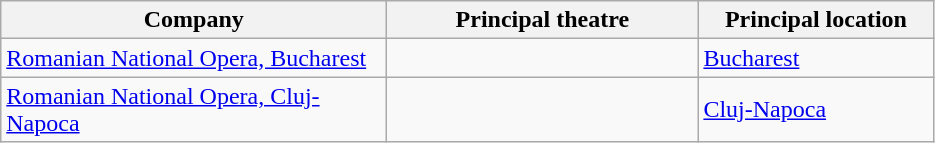<table class="wikitable">
<tr>
<th width=250>Company</th>
<th width=200>Principal theatre</th>
<th width=150>Principal location</th>
</tr>
<tr>
<td><a href='#'>Romanian National Opera, Bucharest</a></td>
<td></td>
<td><a href='#'>Bucharest</a></td>
</tr>
<tr>
<td><a href='#'>Romanian National Opera, Cluj-Napoca</a></td>
<td></td>
<td><a href='#'>Cluj-Napoca</a></td>
</tr>
</table>
